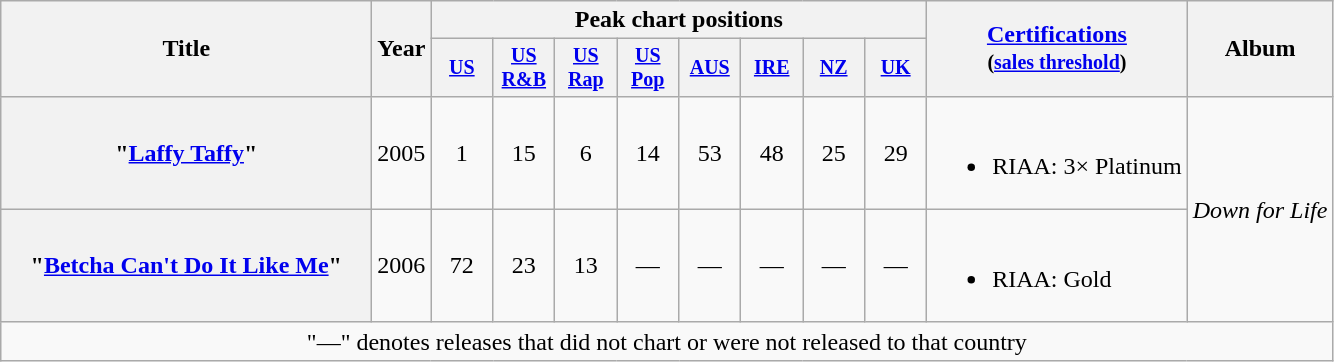<table class="wikitable plainrowheaders" style="text-align:center;">
<tr>
<th style="width:15em;" rowspan="2">Title</th>
<th rowspan="2">Year</th>
<th colspan="8">Peak chart positions</th>
<th rowspan="2"><a href='#'>Certifications</a><br><small>(<a href='#'>sales threshold</a>)</small></th>
<th rowspan="2">Album</th>
</tr>
<tr style="font-size:smaller;">
<th width="35"><a href='#'>US</a><br></th>
<th width="35"><a href='#'>US R&B</a><br></th>
<th width="35"><a href='#'>US Rap</a><br></th>
<th width="35"><a href='#'>US Pop</a><br></th>
<th width="35"><a href='#'>AUS</a><br></th>
<th width="35"><a href='#'>IRE</a><br></th>
<th width="35"><a href='#'>NZ</a><br></th>
<th width="35"><a href='#'>UK</a><br></th>
</tr>
<tr>
<th scope="row">"<a href='#'>Laffy Taffy</a>"</th>
<td>2005</td>
<td>1</td>
<td>15</td>
<td>6</td>
<td>14</td>
<td>53</td>
<td>48</td>
<td>25</td>
<td>29</td>
<td align="left"><br><ul><li>RIAA: 3× Platinum</li></ul></td>
<td align="left" rowspan="2"><em>Down for Life</em></td>
</tr>
<tr>
<th scope="row">"<a href='#'>Betcha Can't Do It Like Me</a>"</th>
<td>2006</td>
<td>72</td>
<td>23</td>
<td>13</td>
<td>—</td>
<td>—</td>
<td>—</td>
<td>—</td>
<td>—</td>
<td align="left"><br><ul><li>RIAA: Gold</li></ul></td>
</tr>
<tr>
<td colspan="15">"—" denotes releases that did not chart or were not released to that country</td>
</tr>
</table>
